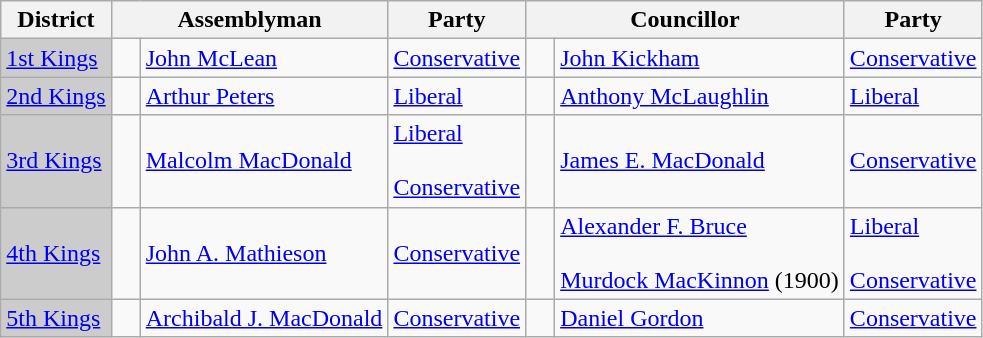<table class="wikitable">
<tr>
<th>District</th>
<th colspan="2">Assemblyman</th>
<th>Party</th>
<th colspan="2">Councillor</th>
<th>Party</th>
</tr>
<tr>
<td bgcolor="CCCCCC"><a href='#'>1st Kings</a></td>
<td>   </td>
<td><a href='#'>John McLean</a></td>
<td><a href='#'>Conservative</a></td>
<td>   </td>
<td><a href='#'>John Kickham</a></td>
<td><a href='#'>Conservative</a></td>
</tr>
<tr>
<td bgcolor="CCCCCC"><a href='#'>2nd Kings</a></td>
<td>   </td>
<td><a href='#'>Arthur Peters</a></td>
<td><a href='#'>Liberal</a></td>
<td>   </td>
<td><a href='#'>Anthony McLaughlin</a></td>
<td><a href='#'>Liberal</a></td>
</tr>
<tr>
<td bgcolor="CCCCCC"><a href='#'>3rd Kings</a></td>
<td>   </td>
<td><a href='#'>Malcolm MacDonald</a></td>
<td><a href='#'>Liberal</a><br><br><a href='#'>Conservative</a></td>
<td>   </td>
<td><a href='#'>James E. MacDonald</a></td>
<td><a href='#'>Conservative</a></td>
</tr>
<tr>
<td bgcolor="CCCCCC"><a href='#'>4th Kings</a></td>
<td>   </td>
<td><a href='#'>John A. Mathieson</a></td>
<td><a href='#'>Conservative</a></td>
<td>   </td>
<td><a href='#'>Alexander F. Bruce</a><br><br><a href='#'>Murdock MacKinnon</a> (1900)</td>
<td><a href='#'>Liberal</a><br><br><a href='#'>Conservative</a></td>
</tr>
<tr>
<td bgcolor="CCCCCC"><a href='#'>5th Kings</a></td>
<td>   </td>
<td><a href='#'>Archibald J. MacDonald</a></td>
<td><a href='#'>Conservative</a></td>
<td>   </td>
<td><a href='#'>Daniel Gordon</a></td>
<td><a href='#'>Conservative</a></td>
</tr>
</table>
